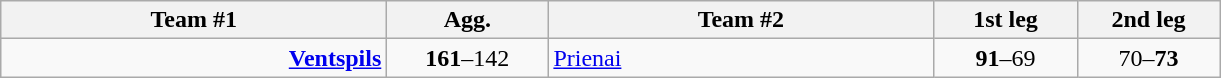<table class=wikitable style="text-align:center">
<tr>
<th width=250>Team #1</th>
<th width=100>Agg.</th>
<th width=250>Team #2</th>
<th width=88>1st leg</th>
<th width=88>2nd leg</th>
</tr>
<tr>
<td align=right><strong><a href='#'>Ventspils</a></strong> </td>
<td><strong>161</strong>–142</td>
<td align=left> <a href='#'>Prienai</a></td>
<td><strong>91</strong>–69</td>
<td>70–<strong>73</strong></td>
</tr>
</table>
